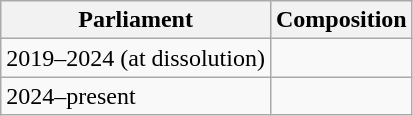<table class="wikitable">
<tr>
<th>Parliament</th>
<th>Composition</th>
</tr>
<tr>
<td>2019–2024 (at dissolution)</td>
<td></td>
</tr>
<tr>
<td>2024–present</td>
<td></td>
</tr>
</table>
